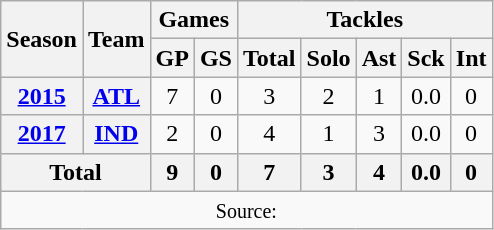<table class=wikitable style="text-align:center;">
<tr>
<th rowspan=2>Season</th>
<th rowspan=2>Team</th>
<th colspan=2>Games</th>
<th colspan=5>Tackles</th>
</tr>
<tr>
<th>GP</th>
<th>GS</th>
<th>Total</th>
<th>Solo</th>
<th>Ast</th>
<th>Sck</th>
<th>Int</th>
</tr>
<tr>
<th><a href='#'>2015</a></th>
<th><a href='#'>ATL</a></th>
<td>7</td>
<td>0</td>
<td>3</td>
<td>2</td>
<td>1</td>
<td>0.0</td>
<td>0</td>
</tr>
<tr>
<th><a href='#'>2017</a></th>
<th><a href='#'>IND</a></th>
<td>2</td>
<td>0</td>
<td>4</td>
<td>1</td>
<td>3</td>
<td>0.0</td>
<td>0</td>
</tr>
<tr>
<th colspan=2>Total</th>
<th>9</th>
<th>0</th>
<th>7</th>
<th>3</th>
<th>4</th>
<th>0.0</th>
<th>0</th>
</tr>
<tr>
<td colspan="9"><small>Source: </small></td>
</tr>
</table>
